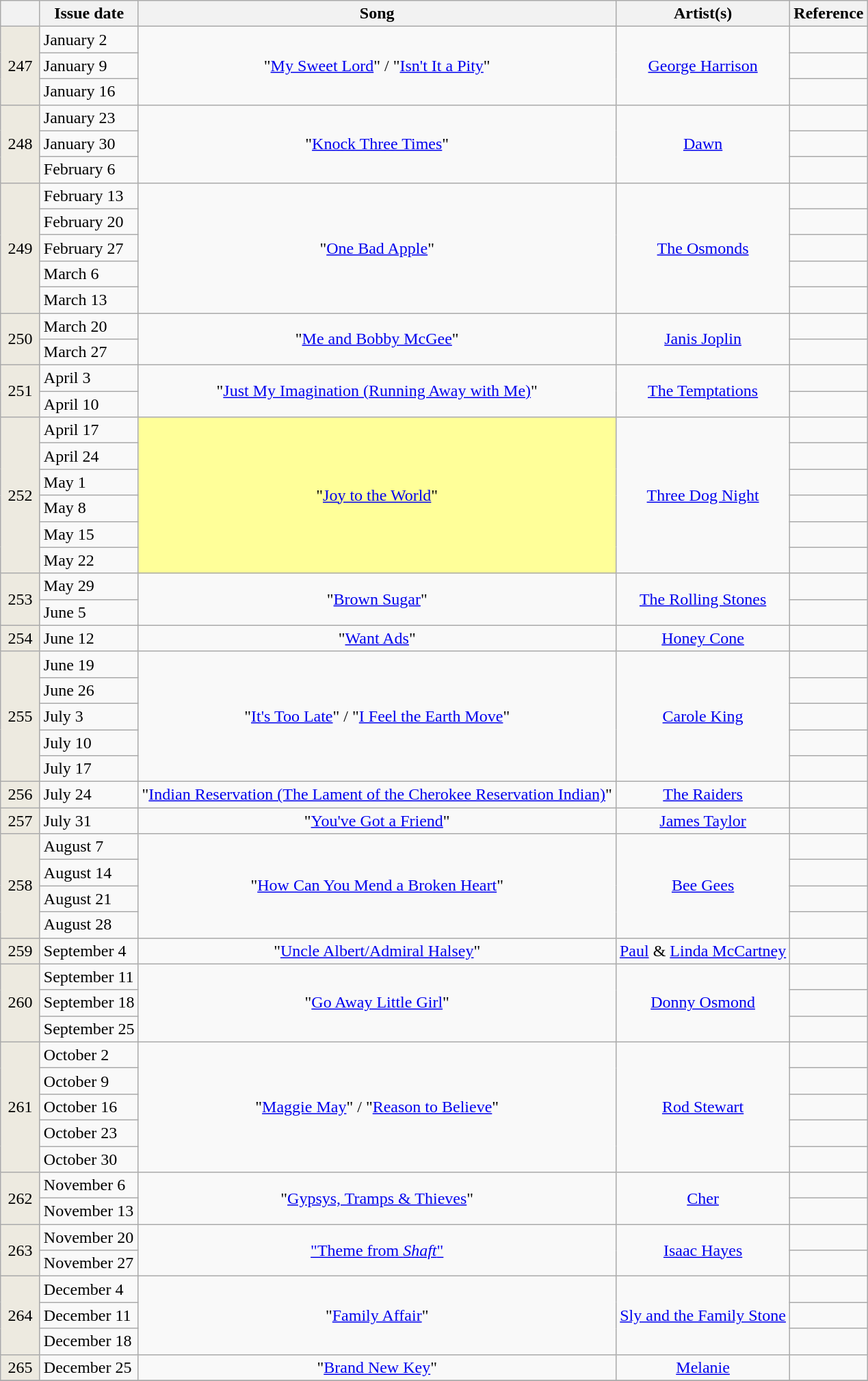<table class="wikitable">
<tr>
<th width=31></th>
<th>Issue date</th>
<th>Song</th>
<th>Artist(s)</th>
<th>Reference</th>
</tr>
<tr>
<td bgcolor=#EDEAE0 align=center rowspan=3>247</td>
<td>January 2</td>
<td align="center" rowspan="3">"<a href='#'>My Sweet Lord</a>" / "<a href='#'>Isn't It a Pity</a>"</td>
<td align="center" rowspan="3"><a href='#'>George Harrison</a></td>
<td align="center"></td>
</tr>
<tr>
<td>January 9</td>
<td align="center"></td>
</tr>
<tr>
<td>January 16</td>
<td align="center"></td>
</tr>
<tr>
<td bgcolor=#EDEAE0 align=center rowspan=3>248</td>
<td>January 23</td>
<td align="center" rowspan="3">"<a href='#'>Knock Three Times</a>"</td>
<td align="center" rowspan="3"><a href='#'>Dawn</a></td>
<td align="center"></td>
</tr>
<tr>
<td>January 30</td>
<td align="center"></td>
</tr>
<tr>
<td>February 6</td>
<td align="center"></td>
</tr>
<tr>
<td bgcolor=#EDEAE0 align=center rowspan=5>249</td>
<td>February 13</td>
<td align="center" rowspan="5">"<a href='#'>One Bad Apple</a>"</td>
<td align="center" rowspan="5"><a href='#'>The Osmonds</a></td>
<td align="center"></td>
</tr>
<tr>
<td>February 20</td>
<td align="center"></td>
</tr>
<tr>
<td>February 27</td>
<td align="center"></td>
</tr>
<tr>
<td>March 6</td>
<td align="center"></td>
</tr>
<tr>
<td>March 13</td>
<td align="center"></td>
</tr>
<tr>
<td bgcolor=#EDEAE0 align=center rowspan=2>250</td>
<td>March 20</td>
<td align="center" rowspan="2">"<a href='#'>Me and Bobby McGee</a>"</td>
<td align="center" rowspan="2"><a href='#'>Janis Joplin</a></td>
<td align="center"></td>
</tr>
<tr>
<td>March 27</td>
<td align="center"></td>
</tr>
<tr>
<td bgcolor=#EDEAE0 align=center rowspan=2>251</td>
<td>April 3</td>
<td align="center" rowspan="2">"<a href='#'>Just My Imagination (Running Away with Me)</a>"</td>
<td align="center" rowspan="2"><a href='#'>The Temptations</a></td>
<td align="center"></td>
</tr>
<tr>
<td>April 10</td>
<td align="center"></td>
</tr>
<tr>
<td bgcolor=#EDEAE0 align=center rowspan=6>252</td>
<td>April 17</td>
<td bgcolor=#FFFF99 align="center" rowspan="6">"<a href='#'>Joy to the World</a>"</td>
<td align="center" rowspan="6"><a href='#'>Three Dog Night</a></td>
<td align="center"></td>
</tr>
<tr>
<td>April 24</td>
<td align="center"></td>
</tr>
<tr>
<td>May 1</td>
<td align="center"></td>
</tr>
<tr>
<td>May 8</td>
<td align="center"></td>
</tr>
<tr>
<td>May 15</td>
<td align="center"></td>
</tr>
<tr>
<td>May 22</td>
<td align="center"></td>
</tr>
<tr>
<td bgcolor=#EDEAE0 align=center rowspan=2>253</td>
<td>May 29</td>
<td align="center" rowspan="2">"<a href='#'>Brown Sugar</a>"</td>
<td align="center" rowspan="2"><a href='#'>The Rolling Stones</a></td>
<td align="center"></td>
</tr>
<tr>
<td>June 5</td>
<td align="center"></td>
</tr>
<tr>
<td bgcolor=#EDEAE0 align=center>254</td>
<td>June 12</td>
<td align="center">"<a href='#'>Want Ads</a>"</td>
<td align="center"><a href='#'>Honey Cone</a></td>
<td align="center"></td>
</tr>
<tr>
<td bgcolor=#EDEAE0 align=center rowspan=5>255</td>
<td>June 19</td>
<td align="center" rowspan="5">"<a href='#'>It's Too Late</a>" / "<a href='#'>I Feel the Earth Move</a>"</td>
<td align="center" rowspan="5"><a href='#'>Carole King</a></td>
<td align="center"></td>
</tr>
<tr>
<td>June 26</td>
<td align="center"></td>
</tr>
<tr>
<td>July 3</td>
<td align="center"></td>
</tr>
<tr>
<td>July 10</td>
<td align="center"></td>
</tr>
<tr>
<td>July 17</td>
<td align="center"></td>
</tr>
<tr>
<td bgcolor=#EDEAE0 align=center>256</td>
<td>July 24</td>
<td align="center">"<a href='#'>Indian Reservation (The Lament of the Cherokee Reservation Indian)</a>"</td>
<td align="center"><a href='#'>The Raiders</a></td>
<td align="center"></td>
</tr>
<tr>
<td bgcolor=#EDEAE0 align=center>257</td>
<td>July 31</td>
<td align="center">"<a href='#'>You've Got a Friend</a>"</td>
<td align="center"><a href='#'>James Taylor</a></td>
<td align="center"></td>
</tr>
<tr>
<td bgcolor=#EDEAE0 align=center rowspan=4>258</td>
<td>August 7</td>
<td align="center" rowspan="4">"<a href='#'>How Can You Mend a Broken Heart</a>"</td>
<td align="center" rowspan="4"><a href='#'>Bee Gees</a></td>
<td align="center"></td>
</tr>
<tr>
<td>August 14</td>
<td align="center"></td>
</tr>
<tr>
<td>August 21</td>
<td align="center"></td>
</tr>
<tr>
<td>August 28</td>
<td align="center"></td>
</tr>
<tr>
<td bgcolor=#EDEAE0 align=center>259</td>
<td>September 4</td>
<td align="center">"<a href='#'>Uncle Albert/Admiral Halsey</a>"</td>
<td align="center"><a href='#'>Paul</a> & <a href='#'>Linda McCartney</a></td>
<td align="center"></td>
</tr>
<tr>
<td bgcolor=#EDEAE0 align=center rowspan=3>260</td>
<td>September 11</td>
<td align="center" rowspan="3">"<a href='#'>Go Away Little Girl</a>"</td>
<td align="center" rowspan="3"><a href='#'>Donny Osmond</a></td>
<td align="center"></td>
</tr>
<tr>
<td>September 18</td>
<td align="center"></td>
</tr>
<tr>
<td>September 25</td>
<td align="center"></td>
</tr>
<tr>
<td bgcolor=#EDEAE0 align=center rowspan=5>261</td>
<td>October 2</td>
<td align="center" rowspan="5">"<a href='#'>Maggie May</a>" / "<a href='#'>Reason to Believe</a>"</td>
<td align="center" rowspan="5"><a href='#'>Rod Stewart</a></td>
<td align="center"></td>
</tr>
<tr>
<td>October 9</td>
<td align="center"></td>
</tr>
<tr>
<td>October 16</td>
<td align="center"></td>
</tr>
<tr>
<td>October 23</td>
<td align="center"></td>
</tr>
<tr>
<td>October 30</td>
<td align="center"></td>
</tr>
<tr>
<td bgcolor=#EDEAE0 align=center rowspan=2>262</td>
<td>November 6</td>
<td align="center" rowspan="2">"<a href='#'>Gypsys, Tramps & Thieves</a>"</td>
<td align="center" rowspan="2"><a href='#'>Cher</a></td>
<td align="center"></td>
</tr>
<tr>
<td>November 13</td>
<td align="center"></td>
</tr>
<tr>
<td bgcolor=#EDEAE0 align=center rowspan=2>263</td>
<td>November 20</td>
<td align="center" rowspan="2"><a href='#'>"Theme from <em>Shaft</em>"</a></td>
<td align="center" rowspan="2"><a href='#'>Isaac Hayes</a></td>
<td align="center"></td>
</tr>
<tr>
<td>November 27</td>
<td align="center"></td>
</tr>
<tr>
<td bgcolor=#EDEAE0 align=center rowspan=3>264</td>
<td>December 4</td>
<td align="center" rowspan="3">"<a href='#'>Family Affair</a>"</td>
<td align="center" rowspan="3"><a href='#'>Sly and the Family Stone</a></td>
<td align="center"></td>
</tr>
<tr>
<td>December 11</td>
<td align="center"></td>
</tr>
<tr>
<td>December 18</td>
<td align="center"></td>
</tr>
<tr>
<td bgcolor=#EDEAE0 align=center>265</td>
<td>December 25</td>
<td align="center">"<a href='#'>Brand New Key</a>"</td>
<td align="center"><a href='#'>Melanie</a></td>
<td align="center"></td>
</tr>
<tr>
</tr>
</table>
